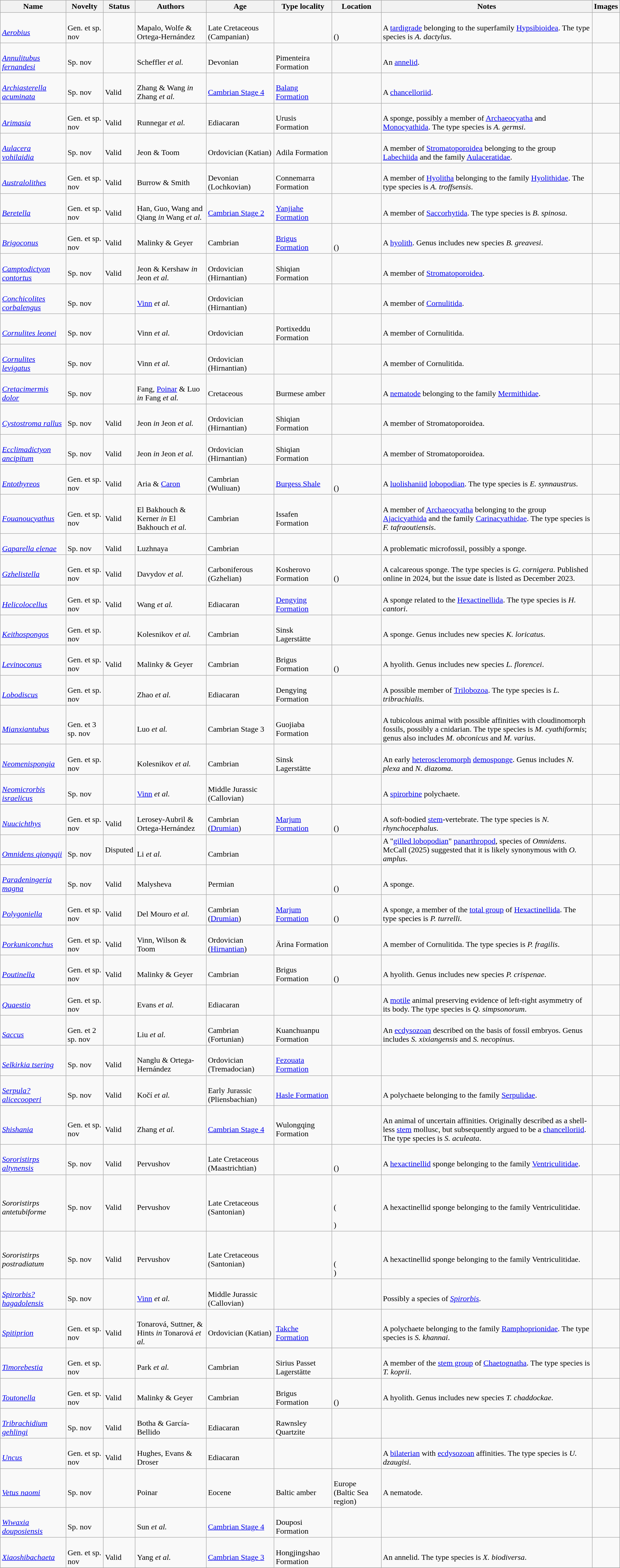<table class="wikitable sortable" align="center" width="100%">
<tr>
<th>Name</th>
<th>Novelty</th>
<th>Status</th>
<th>Authors</th>
<th>Age</th>
<th>Type locality</th>
<th>Location</th>
<th>Notes</th>
<th>Images</th>
</tr>
<tr>
<td><br><em><a href='#'>Aerobius</a></em></td>
<td><br>Gen. et sp. nov</td>
<td></td>
<td><br>Mapalo, Wolfe & Ortega-Hernández</td>
<td><br>Late Cretaceous (Campanian)</td>
<td></td>
<td><br><br>()</td>
<td><br>A <a href='#'>tardigrade</a> belonging to the superfamily <a href='#'>Hypsibioidea</a>. The type species is <em>A. dactylus</em>.</td>
<td></td>
</tr>
<tr>
<td><br><em><a href='#'>Annulitubus fernandesi</a></em></td>
<td><br>Sp. nov</td>
<td></td>
<td><br>Scheffler <em>et al.</em></td>
<td><br>Devonian</td>
<td><br>Pimenteira Formation</td>
<td><br></td>
<td><br>An <a href='#'>annelid</a>.</td>
<td></td>
</tr>
<tr>
<td><br><em><a href='#'>Archiasterella acuminata</a></em></td>
<td><br>Sp. nov</td>
<td><br>Valid</td>
<td><br>Zhang & Wang <em>in</em> Zhang <em>et al.</em></td>
<td><br><a href='#'>Cambrian Stage 4</a></td>
<td><br><a href='#'>Balang Formation</a></td>
<td><br></td>
<td><br>A <a href='#'>chancelloriid</a>.</td>
<td></td>
</tr>
<tr>
<td><br><em><a href='#'>Arimasia</a></em></td>
<td><br>Gen. et sp. nov</td>
<td><br>Valid</td>
<td><br>Runnegar <em>et al.</em></td>
<td><br>Ediacaran</td>
<td><br>Urusis Formation</td>
<td><br></td>
<td><br>A sponge, possibly a member of <a href='#'>Archaeocyatha</a> and <a href='#'>Monocyathida</a>. The type species is <em>A. germsi</em>.</td>
<td></td>
</tr>
<tr>
<td><br><em><a href='#'>Aulacera vohilaidia</a></em></td>
<td><br>Sp. nov</td>
<td><br>Valid</td>
<td><br>Jeon & Toom</td>
<td><br>Ordovician (Katian)</td>
<td><br>Adila Formation</td>
<td><br></td>
<td><br>A member of <a href='#'>Stromatoporoidea</a> belonging to the group <a href='#'>Labechiida</a> and the family <a href='#'>Aulaceratidae</a>.</td>
<td></td>
</tr>
<tr>
<td><br><em><a href='#'>Australolithes</a></em></td>
<td><br>Gen. et sp. nov</td>
<td><br>Valid</td>
<td><br>Burrow & Smith</td>
<td><br>Devonian (Lochkovian)</td>
<td><br>Connemarra Formation</td>
<td><br></td>
<td><br>A member of <a href='#'>Hyolitha</a> belonging to the family <a href='#'>Hyolithidae</a>. The type species is <em>A. troffsensis</em>.</td>
<td></td>
</tr>
<tr>
<td><br><em><a href='#'>Beretella</a></em></td>
<td><br>Gen. et sp. nov</td>
<td><br>Valid</td>
<td><br>Han, Guo, Wang and Qiang <em>in</em> Wang <em>et al.</em></td>
<td><br><a href='#'>Cambrian Stage 2</a></td>
<td><br><a href='#'>Yanjiahe Formation</a></td>
<td><br></td>
<td><br>A member of <a href='#'>Saccorhytida</a>. The type species is <em>B. spinosa</em>.</td>
<td></td>
</tr>
<tr>
<td><br><em><a href='#'>Brigoconus</a></em></td>
<td><br>Gen. et sp. nov</td>
<td><br>Valid</td>
<td><br>Malinky & Geyer</td>
<td><br>Cambrian</td>
<td><br><a href='#'>Brigus Formation</a></td>
<td><br><br>()</td>
<td><br>A <a href='#'>hyolith</a>. Genus includes new species <em>B. greavesi</em>.</td>
<td></td>
</tr>
<tr>
<td><br><em><a href='#'>Camptodictyon contortus</a></em></td>
<td><br>Sp. nov</td>
<td><br>Valid</td>
<td><br>Jeon & Kershaw <em>in</em> Jeon <em>et al.</em></td>
<td><br>Ordovician (Hirnantian)</td>
<td><br>Shiqian Formation</td>
<td><br></td>
<td><br>A member of <a href='#'>Stromatoporoidea</a>.</td>
<td></td>
</tr>
<tr>
<td><br><em><a href='#'>Conchicolites corbalengus</a></em></td>
<td><br>Sp. nov</td>
<td></td>
<td><br><a href='#'>Vinn</a> <em>et al.</em></td>
<td><br>Ordovician (Hirnantian)</td>
<td></td>
<td><br></td>
<td><br>A member of <a href='#'>Cornulitida</a>.</td>
<td></td>
</tr>
<tr>
<td><br><em><a href='#'>Cornulites leonei</a></em></td>
<td><br>Sp. nov</td>
<td></td>
<td><br>Vinn <em>et al.</em></td>
<td><br>Ordovician</td>
<td><br>Portixeddu Formation</td>
<td><br></td>
<td><br>A member of Cornulitida.</td>
<td></td>
</tr>
<tr>
<td><br><em><a href='#'>Cornulites levigatus</a></em></td>
<td><br>Sp. nov</td>
<td></td>
<td><br>Vinn <em>et al.</em></td>
<td><br>Ordovician (Hirnantian)</td>
<td></td>
<td><br></td>
<td><br>A member of Cornulitida.</td>
<td></td>
</tr>
<tr>
<td><br><em><a href='#'>Cretacimermis dolor</a></em></td>
<td><br>Sp. nov</td>
<td></td>
<td><br>Fang, <a href='#'>Poinar</a> & Luo <em>in</em> Fang <em>et al.</em></td>
<td><br>Cretaceous</td>
<td><br>Burmese amber</td>
<td><br></td>
<td><br>A <a href='#'>nematode</a> belonging to the family <a href='#'>Mermithidae</a>.</td>
<td></td>
</tr>
<tr>
<td><br><em><a href='#'>Cystostroma rallus</a></em></td>
<td><br>Sp. nov</td>
<td><br>Valid</td>
<td><br>Jeon <em>in</em> Jeon <em>et al.</em></td>
<td><br>Ordovician (Hirnantian)</td>
<td><br>Shiqian Formation</td>
<td><br></td>
<td><br>A member of Stromatoporoidea.</td>
<td></td>
</tr>
<tr>
<td><br><em><a href='#'>Ecclimadictyon ancipitum</a></em></td>
<td><br>Sp. nov</td>
<td><br>Valid</td>
<td><br>Jeon <em>in</em> Jeon <em>et al.</em></td>
<td><br>Ordovician (Hirnantian)</td>
<td><br>Shiqian Formation</td>
<td><br></td>
<td><br>A member of Stromatoporoidea.</td>
<td></td>
</tr>
<tr>
<td><br><em><a href='#'>Entothyreos</a></em></td>
<td><br>Gen. et sp. nov</td>
<td><br>Valid</td>
<td><br>Aria & <a href='#'>Caron</a></td>
<td><br>Cambrian (Wuliuan)</td>
<td><br><a href='#'>Burgess Shale</a></td>
<td><br><br>()</td>
<td><br>A <a href='#'>luolishaniid</a> <a href='#'>lobopodian</a>. The type species is <em>E. synnaustrus</em>.</td>
<td></td>
</tr>
<tr>
<td><br><em><a href='#'>Fouanoucyathus</a></em></td>
<td><br>Gen. et sp. nov</td>
<td><br>Valid</td>
<td><br>El Bakhouch & Kerner <em>in</em> El Bakhouch <em>et al.</em></td>
<td><br>Cambrian</td>
<td><br>Issafen Formation</td>
<td><br></td>
<td><br>A member of <a href='#'>Archaeocyatha</a> belonging to the group <a href='#'>Ajacicyathida</a> and the family <a href='#'>Carinacyathidae</a>. The type species is <em>F. tafraoutiensis</em>.</td>
<td></td>
</tr>
<tr>
<td><br><em><a href='#'>Gaparella elenae</a></em></td>
<td><br>Sp. nov</td>
<td><br>Valid</td>
<td><br>Luzhnaya</td>
<td><br>Cambrian</td>
<td></td>
<td><br></td>
<td><br>A problematic microfossil, possibly a sponge.</td>
<td></td>
</tr>
<tr>
<td><br><em><a href='#'>Gzhelistella</a></em></td>
<td><br>Gen. et sp. nov</td>
<td><br>Valid</td>
<td><br>Davydov <em>et al.</em></td>
<td><br>Carboniferous (Gzhelian)</td>
<td><br>Kosherovo Formation</td>
<td><br><br>()</td>
<td><br>A calcareous sponge. The type species is <em>G. cornigera</em>. Published online in 2024, but the issue date is listed as December 2023.</td>
<td></td>
</tr>
<tr>
<td><br><em><a href='#'>Helicolocellus</a></em></td>
<td><br>Gen. et sp. nov</td>
<td><br>Valid</td>
<td><br>Wang <em>et al.</em></td>
<td><br>Ediacaran</td>
<td><br><a href='#'>Dengying Formation</a></td>
<td><br></td>
<td><br>A sponge related to the <a href='#'>Hexactinellida</a>. The type species is <em>H. cantori</em>.</td>
<td></td>
</tr>
<tr>
<td><br><em><a href='#'>Keithospongos</a></em></td>
<td><br>Gen. et sp. nov</td>
<td></td>
<td><br>Kolesnikov <em>et al.</em></td>
<td><br>Cambrian</td>
<td><br>Sinsk Lagerstätte</td>
<td><br></td>
<td><br>A sponge. Genus includes new species <em>K. loricatus</em>.</td>
<td></td>
</tr>
<tr>
<td><br><em><a href='#'>Levinoconus</a></em></td>
<td><br>Gen. et sp. nov</td>
<td><br>Valid</td>
<td><br>Malinky & Geyer</td>
<td><br>Cambrian</td>
<td><br>Brigus Formation</td>
<td><br><br>()</td>
<td><br>A hyolith. Genus includes new species <em>L. florencei</em>.</td>
<td></td>
</tr>
<tr>
<td><br><em><a href='#'>Lobodiscus</a></em></td>
<td><br>Gen. et sp. nov</td>
<td></td>
<td><br>Zhao <em>et al.</em></td>
<td><br>Ediacaran</td>
<td><br>Dengying Formation</td>
<td><br></td>
<td><br>A possible member of <a href='#'>Trilobozoa</a>. The type species is <em>L. tribrachialis</em>.</td>
<td></td>
</tr>
<tr>
<td><br><em><a href='#'>Mianxiantubus</a></em></td>
<td><br>Gen. et 3 sp. nov</td>
<td></td>
<td><br>Luo <em>et al.</em></td>
<td><br>Cambrian Stage 3</td>
<td><br>Guojiaba Formation</td>
<td><br></td>
<td><br>A tubicolous animal with possible affinities with cloudinomorph fossils, possibly a cnidarian. The type species is <em>M. cyathiformis</em>; genus also includes <em>M. obconicus</em> and <em>M. varius</em>.</td>
<td></td>
</tr>
<tr>
<td><br><em><a href='#'>Neomenispongia</a></em></td>
<td><br>Gen. et sp. nov</td>
<td></td>
<td><br>Kolesnikov <em>et al.</em></td>
<td><br>Cambrian</td>
<td><br>Sinsk Lagerstätte</td>
<td><br></td>
<td><br>An early <a href='#'>heteroscleromorph</a> <a href='#'>demosponge</a>. Genus includes <em>N. plexa</em> and <em>N. diazoma</em>.</td>
<td></td>
</tr>
<tr>
<td><br><em><a href='#'>Neomicrorbis israelicus</a></em></td>
<td><br>Sp. nov</td>
<td></td>
<td><br><a href='#'>Vinn</a> <em>et al.</em></td>
<td><br>Middle Jurassic (Callovian)</td>
<td></td>
<td><br></td>
<td><br>A <a href='#'>spirorbine</a> polychaete.</td>
<td></td>
</tr>
<tr>
<td><br><em><a href='#'>Nuucichthys</a></em></td>
<td><br>Gen. et sp. nov</td>
<td><br>Valid</td>
<td><br>Lerosey-Aubril & Ortega-Hernández</td>
<td><br>Cambrian (<a href='#'>Drumian</a>)</td>
<td><br><a href='#'>Marjum Formation</a></td>
<td><br><br>()</td>
<td><br>A soft-bodied <a href='#'>stem</a>-vertebrate. The type species is <em>N. rhynchocephalus</em>.</td>
<td></td>
</tr>
<tr>
<td><br><em><a href='#'>Omnidens qiongqii</a></em></td>
<td><br>Sp. nov</td>
<td>Disputed</td>
<td><br>Li <em>et al.</em></td>
<td><br>Cambrian</td>
<td></td>
<td><br></td>
<td>A "<a href='#'>gilled lobopodian</a>" <a href='#'>panarthropod</a>, species of <em>Omnidens</em>. McCall (2025) suggested that it is likely synonymous with <em>O. amplus</em>.</td>
<td></td>
</tr>
<tr>
<td><br><em><a href='#'>Paradeningeria magna</a></em></td>
<td><br>Sp. nov</td>
<td><br>Valid</td>
<td><br>Malysheva</td>
<td><br>Permian</td>
<td></td>
<td><br><br>()</td>
<td><br>A sponge.</td>
<td></td>
</tr>
<tr>
<td><br><em><a href='#'>Polygoniella</a></em></td>
<td><br>Gen. et sp. nov</td>
<td><br>Valid</td>
<td><br>Del Mouro <em>et al.</em></td>
<td><br>Cambrian (<a href='#'>Drumian</a>)</td>
<td><br><a href='#'>Marjum Formation</a></td>
<td><br><br>()</td>
<td><br>A sponge, a member of the <a href='#'>total group</a> of <a href='#'>Hexactinellida</a>. The type species is <em>P. turrelli</em>.</td>
<td></td>
</tr>
<tr>
<td><br><em><a href='#'>Porkuniconchus</a></em></td>
<td><br>Gen. et sp. nov</td>
<td><br>Valid</td>
<td><br>Vinn, Wilson & Toom</td>
<td><br>Ordovician (<a href='#'>Hirnantian</a>)</td>
<td><br>Ärina Formation</td>
<td><br></td>
<td><br>A member of Cornulitida. The type species is <em>P. fragilis</em>.</td>
<td></td>
</tr>
<tr>
<td><br><em><a href='#'>Poutinella</a></em></td>
<td><br>Gen. et sp. nov</td>
<td><br>Valid</td>
<td><br>Malinky & Geyer</td>
<td><br>Cambrian</td>
<td><br>Brigus Formation</td>
<td><br><br>()</td>
<td><br>A hyolith. Genus includes new species <em>P. crispenae</em>.</td>
<td></td>
</tr>
<tr>
<td><br><em><a href='#'>Quaestio</a></em></td>
<td><br>Gen. et sp. nov</td>
<td></td>
<td><br>Evans <em>et al.</em></td>
<td><br>Ediacaran</td>
<td></td>
<td><br></td>
<td><br>A <a href='#'>motile</a> animal preserving evidence of left-right asymmetry of its body. The type species is <em>Q. simpsonorum</em>.</td>
<td></td>
</tr>
<tr>
<td><br><em><a href='#'>Saccus</a></em></td>
<td><br>Gen. et 2 sp. nov</td>
<td></td>
<td><br>Liu <em>et al.</em></td>
<td><br>Cambrian (Fortunian)</td>
<td><br>Kuanchuanpu Formation</td>
<td><br></td>
<td><br>An <a href='#'>ecdysozoan</a> described on the basis of fossil embryos. Genus includes <em>S. xixiangensis</em> and <em>S. necopinus</em>.</td>
<td></td>
</tr>
<tr>
<td><br><em><a href='#'>Selkirkia tsering</a></em></td>
<td><br>Sp. nov</td>
<td><br>Valid</td>
<td><br>Nanglu & Ortega-Hernández</td>
<td><br>Ordovician (Tremadocian)</td>
<td><br><a href='#'>Fezouata Formation</a></td>
<td><br></td>
<td></td>
<td></td>
</tr>
<tr>
<td><br><em><a href='#'>Serpula? alicecooperi</a></em></td>
<td><br>Sp. nov</td>
<td><br>Valid</td>
<td><br>Kočí <em>et al.</em></td>
<td><br>Early Jurassic (Pliensbachian)</td>
<td><br><a href='#'>Hasle Formation</a></td>
<td><br></td>
<td><br>A polychaete belonging to the family <a href='#'>Serpulidae</a>.</td>
<td></td>
</tr>
<tr>
<td><br><em><a href='#'>Shishania</a></em></td>
<td><br>Gen. et sp. nov</td>
<td><br>Valid</td>
<td><br>Zhang <em>et al.</em></td>
<td><br><a href='#'>Cambrian Stage 4</a></td>
<td><br>Wulongqing Formation</td>
<td><br></td>
<td><br>An animal of uncertain affinities. Originally described as a shell-less <a href='#'>stem</a> mollusc, but subsequently argued to be a <a href='#'>chancelloriid</a>. The type species is <em>S. aculeata</em>.</td>
<td></td>
</tr>
<tr>
<td><br><em><a href='#'>Sororistirps altynensis</a></em></td>
<td><br>Sp. nov</td>
<td><br>Valid</td>
<td><br>Pervushov</td>
<td><br>Late Cretaceous (Maastrichtian)</td>
<td></td>
<td><br><br>()</td>
<td><br>A <a href='#'>hexactinellid</a> sponge belonging to the family <a href='#'>Ventriculitidae</a>.</td>
<td></td>
</tr>
<tr>
<td><br><em>Sororistirps antetubiforme</em></td>
<td><br>Sp. nov</td>
<td><br>Valid</td>
<td><br>Pervushov</td>
<td><br>Late Cretaceous (Santonian)</td>
<td></td>
<td><br><br>
<br>(<br><br>)</td>
<td><br>A hexactinellid sponge belonging to the family Ventriculitidae.</td>
<td></td>
</tr>
<tr>
<td><br><em>Sororistirps postradiatum</em></td>
<td><br>Sp. nov</td>
<td><br>Valid</td>
<td><br>Pervushov</td>
<td><br>Late Cretaceous (Santonian)</td>
<td></td>
<td><br><br>
<br>(<br>)</td>
<td><br>A hexactinellid sponge belonging to the family Ventriculitidae.</td>
<td></td>
</tr>
<tr>
<td><br><em><a href='#'>Spirorbis? hagadolensis</a></em></td>
<td><br>Sp. nov</td>
<td></td>
<td><br><a href='#'>Vinn</a> <em>et al.</em></td>
<td><br>Middle Jurassic (Callovian)</td>
<td></td>
<td><br></td>
<td><br>Possibly a species of <em><a href='#'>Spirorbis</a></em>.</td>
<td></td>
</tr>
<tr>
<td><br><em><a href='#'>Spitiprion</a></em></td>
<td><br>Gen. et sp. nov</td>
<td><br>Valid</td>
<td><br>Tonarová, Suttner, & Hints <em>in</em> Tonarová <em>et al.</em></td>
<td><br>Ordovician (Katian)</td>
<td><br><a href='#'>Takche Formation</a></td>
<td><br></td>
<td><br>A polychaete belonging to the family <a href='#'>Ramphoprionidae</a>. The type species is <em>S. khannai</em>.</td>
<td></td>
</tr>
<tr>
<td><br><em><a href='#'>Timorebestia</a></em></td>
<td><br>Gen. et sp. nov</td>
<td></td>
<td><br>Park <em>et al.</em></td>
<td><br>Cambrian</td>
<td><br>Sirius Passet Lagerstätte</td>
<td><br></td>
<td><br>A member of the <a href='#'>stem group</a> of <a href='#'>Chaetognatha</a>. The type species is <em>T. koprii</em>.</td>
<td></td>
</tr>
<tr>
<td><br><em><a href='#'>Toutonella</a></em></td>
<td><br>Gen. et sp. nov</td>
<td><br>Valid</td>
<td><br>Malinky & Geyer</td>
<td><br>Cambrian</td>
<td><br>Brigus Formation</td>
<td><br><br>()</td>
<td><br>A hyolith. Genus includes new species <em>T. chaddockae</em>.</td>
<td></td>
</tr>
<tr>
<td><br><em><a href='#'>Tribrachidium gehlingi</a></em></td>
<td><br>Sp. nov</td>
<td><br>Valid</td>
<td><br>Botha & García-Bellido</td>
<td><br>Ediacaran</td>
<td><br>Rawnsley Quartzite</td>
<td><br></td>
<td></td>
<td></td>
</tr>
<tr>
<td><br><em><a href='#'>Uncus</a></em></td>
<td><br>Gen. et sp. nov</td>
<td><br>Valid</td>
<td><br>Hughes, Evans & Droser</td>
<td><br>Ediacaran</td>
<td></td>
<td><br></td>
<td><br>A <a href='#'>bilaterian</a> with <a href='#'>ecdysozoan</a> affinities. The type species is <em>U. dzaugisi</em>.</td>
<td></td>
</tr>
<tr>
<td><br><em><a href='#'>Vetus naomi</a></em></td>
<td><br>Sp. nov</td>
<td></td>
<td><br>Poinar</td>
<td><br>Eocene</td>
<td><br>Baltic amber</td>
<td><br>Europe (Baltic Sea region)</td>
<td><br>A nematode.</td>
<td></td>
</tr>
<tr>
<td><br><em><a href='#'>Wiwaxia douposiensis</a></em></td>
<td><br>Sp. nov</td>
<td></td>
<td><br>Sun <em>et al.</em></td>
<td><br><a href='#'>Cambrian Stage 4</a></td>
<td><br>Douposi Formation</td>
<td><br></td>
<td></td>
<td></td>
</tr>
<tr>
<td><br><em><a href='#'>Xiaoshibachaeta</a></em></td>
<td><br>Gen. et sp. nov</td>
<td><br>Valid</td>
<td><br>Yang <em>et al.</em></td>
<td><br><a href='#'>Cambrian Stage 3</a></td>
<td><br>Hongjingshao Formation</td>
<td><br></td>
<td><br>An annelid. The type species is <em>X. biodiversa</em>.</td>
<td></td>
</tr>
<tr>
</tr>
</table>
